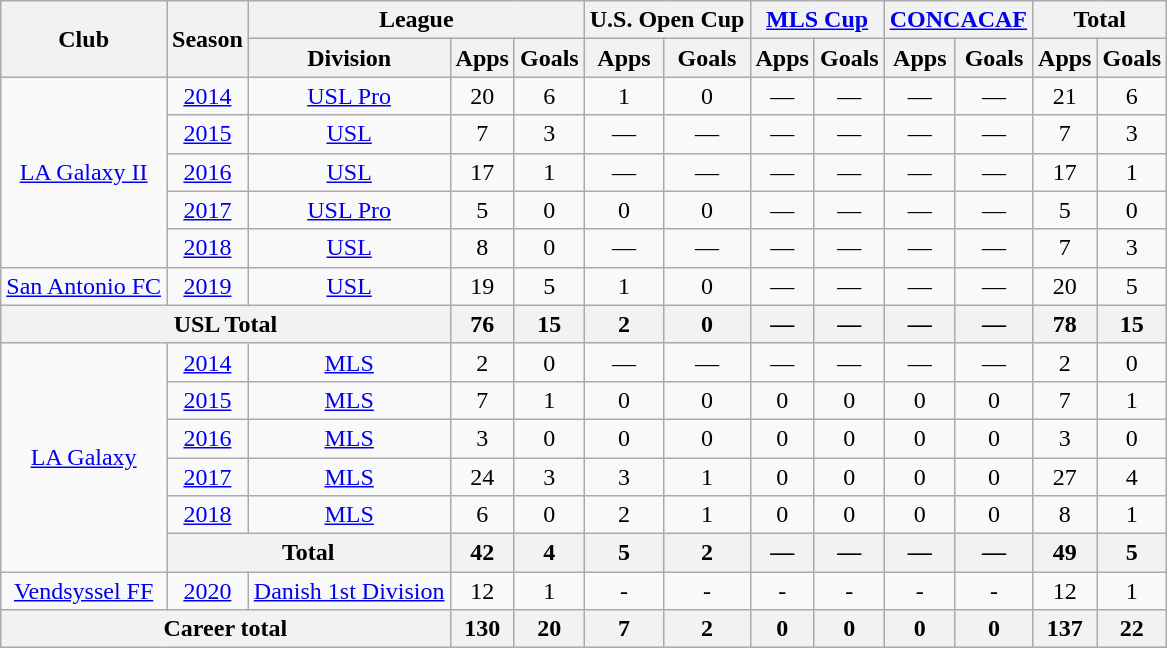<table class="wikitable" style="text-align: center;">
<tr>
<th rowspan="2">Club</th>
<th rowspan="2">Season</th>
<th colspan="3">League</th>
<th colspan="2">U.S. Open Cup</th>
<th colspan="2"><a href='#'>MLS Cup</a></th>
<th colspan="2"><a href='#'>CONCACAF</a></th>
<th colspan="2">Total</th>
</tr>
<tr>
<th>Division</th>
<th>Apps</th>
<th>Goals</th>
<th>Apps</th>
<th>Goals</th>
<th>Apps</th>
<th>Goals</th>
<th>Apps</th>
<th>Goals</th>
<th>Apps</th>
<th>Goals</th>
</tr>
<tr>
<td rowspan="5"><a href='#'>LA Galaxy II</a></td>
<td><a href='#'>2014</a></td>
<td><a href='#'>USL Pro</a></td>
<td>20</td>
<td>6</td>
<td>1</td>
<td>0</td>
<td>—</td>
<td>—</td>
<td>—</td>
<td>—</td>
<td>21</td>
<td>6</td>
</tr>
<tr>
<td><a href='#'>2015</a></td>
<td><a href='#'>USL</a></td>
<td>7</td>
<td>3</td>
<td>—</td>
<td>—</td>
<td>—</td>
<td>—</td>
<td>—</td>
<td>—</td>
<td>7</td>
<td>3</td>
</tr>
<tr>
<td><a href='#'>2016</a></td>
<td><a href='#'>USL</a></td>
<td>17</td>
<td>1</td>
<td>—</td>
<td>—</td>
<td>—</td>
<td>—</td>
<td>—</td>
<td>—</td>
<td>17</td>
<td>1</td>
</tr>
<tr>
<td><a href='#'>2017</a></td>
<td><a href='#'>USL Pro</a></td>
<td>5</td>
<td>0</td>
<td>0</td>
<td>0</td>
<td>—</td>
<td>—</td>
<td>—</td>
<td>—</td>
<td>5</td>
<td>0</td>
</tr>
<tr>
<td><a href='#'>2018</a></td>
<td><a href='#'>USL</a></td>
<td>8</td>
<td>0</td>
<td>—</td>
<td>—</td>
<td>—</td>
<td>—</td>
<td>—</td>
<td>—</td>
<td>7</td>
<td>3</td>
</tr>
<tr>
<td rowspan="1"><a href='#'>San Antonio FC</a></td>
<td><a href='#'>2019</a></td>
<td><a href='#'>USL</a></td>
<td>19</td>
<td>5</td>
<td>1</td>
<td>0</td>
<td>—</td>
<td>—</td>
<td>—</td>
<td>—</td>
<td>20</td>
<td>5</td>
</tr>
<tr>
<th colspan="3">USL Total</th>
<th>76</th>
<th>15</th>
<th>2</th>
<th>0</th>
<th>—</th>
<th>—</th>
<th>—</th>
<th>—</th>
<th>78</th>
<th>15</th>
</tr>
<tr>
<td rowspan="6"><a href='#'>LA Galaxy</a></td>
<td><a href='#'>2014</a></td>
<td><a href='#'>MLS</a></td>
<td>2</td>
<td>0</td>
<td>—</td>
<td>—</td>
<td>—</td>
<td>—</td>
<td>—</td>
<td>—</td>
<td>2</td>
<td>0</td>
</tr>
<tr>
<td><a href='#'>2015</a></td>
<td><a href='#'>MLS</a></td>
<td>7</td>
<td>1</td>
<td>0</td>
<td>0</td>
<td>0</td>
<td>0</td>
<td>0</td>
<td>0</td>
<td>7</td>
<td>1</td>
</tr>
<tr>
<td><a href='#'>2016</a></td>
<td><a href='#'>MLS</a></td>
<td>3</td>
<td>0</td>
<td>0</td>
<td>0</td>
<td>0</td>
<td>0</td>
<td>0</td>
<td>0</td>
<td>3</td>
<td>0</td>
</tr>
<tr>
<td><a href='#'>2017</a></td>
<td><a href='#'>MLS</a></td>
<td>24</td>
<td>3</td>
<td>3</td>
<td>1</td>
<td>0</td>
<td>0</td>
<td>0</td>
<td>0</td>
<td>27</td>
<td>4</td>
</tr>
<tr>
<td><a href='#'>2018</a></td>
<td><a href='#'>MLS</a></td>
<td>6</td>
<td>0</td>
<td>2</td>
<td>1</td>
<td>0</td>
<td>0</td>
<td>0</td>
<td>0</td>
<td>8</td>
<td>1</td>
</tr>
<tr>
<th colspan="2">Total</th>
<th>42</th>
<th>4</th>
<th>5</th>
<th>2</th>
<th>—</th>
<th>—</th>
<th>—</th>
<th>—</th>
<th>49</th>
<th>5</th>
</tr>
<tr>
<td rowspan="1"><a href='#'>Vendsyssel FF</a></td>
<td><a href='#'>2020</a></td>
<td><a href='#'>Danish 1st Division</a></td>
<td>12</td>
<td>1</td>
<td>-</td>
<td>-</td>
<td>-</td>
<td>-</td>
<td>-</td>
<td>-</td>
<td>12</td>
<td>1</td>
</tr>
<tr>
<th colspan="3">Career total</th>
<th>130</th>
<th>20</th>
<th>7</th>
<th>2</th>
<th>0</th>
<th>0</th>
<th>0</th>
<th>0</th>
<th>137</th>
<th>22</th>
</tr>
</table>
